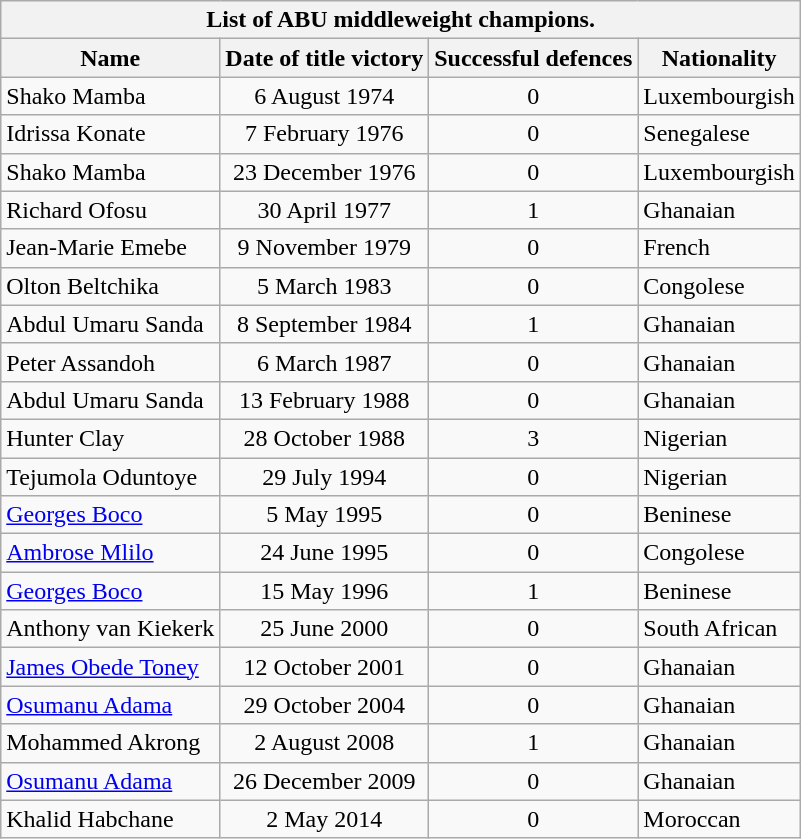<table class="wikitable">
<tr>
<th colspan=4>List of ABU middleweight champions.</th>
</tr>
<tr>
<th>Name</th>
<th>Date of title victory</th>
<th>Successful defences</th>
<th>Nationality</th>
</tr>
<tr align=center>
<td align=left>Shako Mamba</td>
<td>6 August 1974</td>
<td>0</td>
<td align=left> Luxembourgish</td>
</tr>
<tr align=center>
<td align=left>Idrissa Konate</td>
<td>7 February 1976</td>
<td>0</td>
<td align=left> Senegalese</td>
</tr>
<tr align=center>
<td align=left>Shako Mamba</td>
<td>23 December 1976</td>
<td>0</td>
<td align=left> Luxembourgish</td>
</tr>
<tr align=center>
<td align=left>Richard Ofosu</td>
<td>30 April 1977</td>
<td>1</td>
<td align=left> Ghanaian</td>
</tr>
<tr align=center>
<td align=left>Jean-Marie Emebe</td>
<td>9 November 1979</td>
<td>0</td>
<td align=left> French</td>
</tr>
<tr align=center>
<td align=left>Olton Beltchika</td>
<td>5 March 1983</td>
<td>0</td>
<td align=left> Congolese</td>
</tr>
<tr align=center>
<td align=left>Abdul Umaru Sanda</td>
<td>8 September 1984</td>
<td>1</td>
<td align=left> Ghanaian</td>
</tr>
<tr align=center>
<td align=left>Peter Assandoh</td>
<td>6 March 1987</td>
<td>0</td>
<td align=left> Ghanaian</td>
</tr>
<tr align=center>
<td align=left>Abdul Umaru Sanda</td>
<td>13 February 1988</td>
<td>0</td>
<td align=left> Ghanaian</td>
</tr>
<tr align=center>
<td align=left>Hunter Clay</td>
<td>28 October 1988</td>
<td>3</td>
<td align=left> Nigerian</td>
</tr>
<tr align=center>
<td align=left>Tejumola Oduntoye</td>
<td>29 July 1994</td>
<td>0</td>
<td align=left> Nigerian</td>
</tr>
<tr align=center>
<td align=left><a href='#'>Georges Boco</a></td>
<td>5 May 1995</td>
<td>0</td>
<td align=left> Beninese</td>
</tr>
<tr align=center>
<td align=left><a href='#'>Ambrose Mlilo</a></td>
<td>24 June 1995</td>
<td>0</td>
<td align=left> Congolese</td>
</tr>
<tr align=center>
<td align=left><a href='#'>Georges Boco</a></td>
<td>15 May 1996</td>
<td>1</td>
<td align=left> Beninese</td>
</tr>
<tr align=center>
<td align=left>Anthony van Kiekerk</td>
<td>25 June 2000</td>
<td>0</td>
<td align=left> South African</td>
</tr>
<tr align=center>
<td align=left><a href='#'>James Obede Toney</a></td>
<td>12 October 2001</td>
<td>0</td>
<td align=left> Ghanaian</td>
</tr>
<tr align=center>
<td align=left><a href='#'>Osumanu Adama</a></td>
<td>29 October 2004</td>
<td>0</td>
<td align=left> Ghanaian</td>
</tr>
<tr align=center>
<td align=left>Mohammed Akrong</td>
<td>2 August 2008</td>
<td>1</td>
<td align=left> Ghanaian</td>
</tr>
<tr align=center>
<td align=left><a href='#'>Osumanu Adama</a></td>
<td>26 December 2009</td>
<td>0</td>
<td align=left> Ghanaian</td>
</tr>
<tr align=center>
<td align=left>Khalid Habchane</td>
<td>2 May 2014</td>
<td>0</td>
<td align=left> Moroccan</td>
</tr>
</table>
